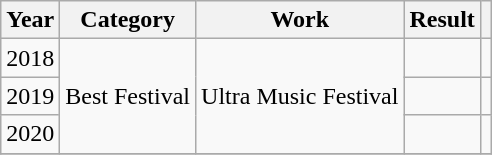<table class="wikitable">
<tr>
<th>Year</th>
<th>Category</th>
<th>Work</th>
<th>Result</th>
<th></th>
</tr>
<tr>
<td>2018</td>
<td rowspan="3">Best Festival</td>
<td rowspan="3">Ultra Music Festival</td>
<td></td>
<td></td>
</tr>
<tr>
<td>2019</td>
<td></td>
<td></td>
</tr>
<tr>
<td>2020</td>
<td></td>
<td></td>
</tr>
<tr>
</tr>
</table>
